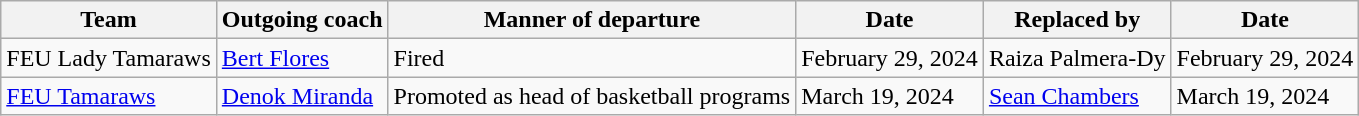<table class="wikitable">
<tr>
<th>Team</th>
<th>Outgoing coach</th>
<th>Manner of departure</th>
<th>Date</th>
<th>Replaced by</th>
<th>Date</th>
</tr>
<tr>
<td>FEU Lady Tamaraws</td>
<td> <a href='#'>Bert Flores</a></td>
<td>Fired</td>
<td>February 29, 2024</td>
<td> Raiza Palmera-Dy</td>
<td>February 29, 2024</td>
</tr>
<tr>
<td><a href='#'>FEU Tamaraws</a></td>
<td> <a href='#'>Denok Miranda</a></td>
<td>Promoted as head of basketball programs</td>
<td>March 19, 2024</td>
<td> <a href='#'>Sean Chambers</a></td>
<td>March 19, 2024</td>
</tr>
</table>
